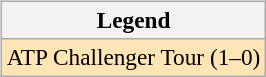<table>
<tr valign=top>
<td><br><table class="wikitable" style=font-size:97%>
<tr>
<th>Legend</th>
</tr>
<tr style="background:moccasin;">
<td>ATP Challenger Tour (1–0)</td>
</tr>
</table>
</td>
<td></td>
</tr>
</table>
